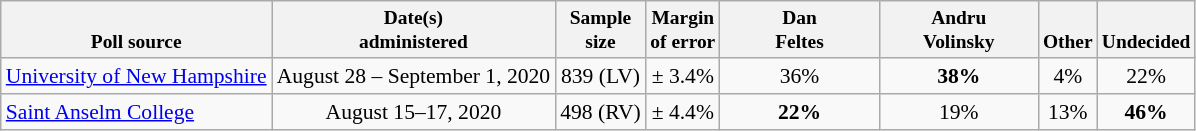<table class="wikitable" style="font-size:90%;text-align:center;">
<tr valign=bottom style="font-size:90%;">
<th>Poll source</th>
<th>Date(s)<br>administered</th>
<th>Sample<br>size</th>
<th>Margin<br>of error</th>
<th style="width:100px;">Dan<br>Feltes</th>
<th style="width:100px;">Andru<br>Volinsky</th>
<th>Other</th>
<th>Undecided</th>
</tr>
<tr>
<td style="text-align:left;"><a href='#'>University of New Hampshire</a></td>
<td>August 28 – September 1, 2020</td>
<td>839 (LV)</td>
<td>± 3.4%</td>
<td>36%</td>
<td><strong>38%</strong></td>
<td>4%</td>
<td>22%</td>
</tr>
<tr>
<td style="text-align:left;"><a href='#'>Saint Anselm College</a></td>
<td>August 15–17, 2020</td>
<td>498 (RV)</td>
<td>± 4.4%</td>
<td><strong>22%</strong></td>
<td>19%</td>
<td>13%</td>
<td><strong>46%</strong></td>
</tr>
</table>
